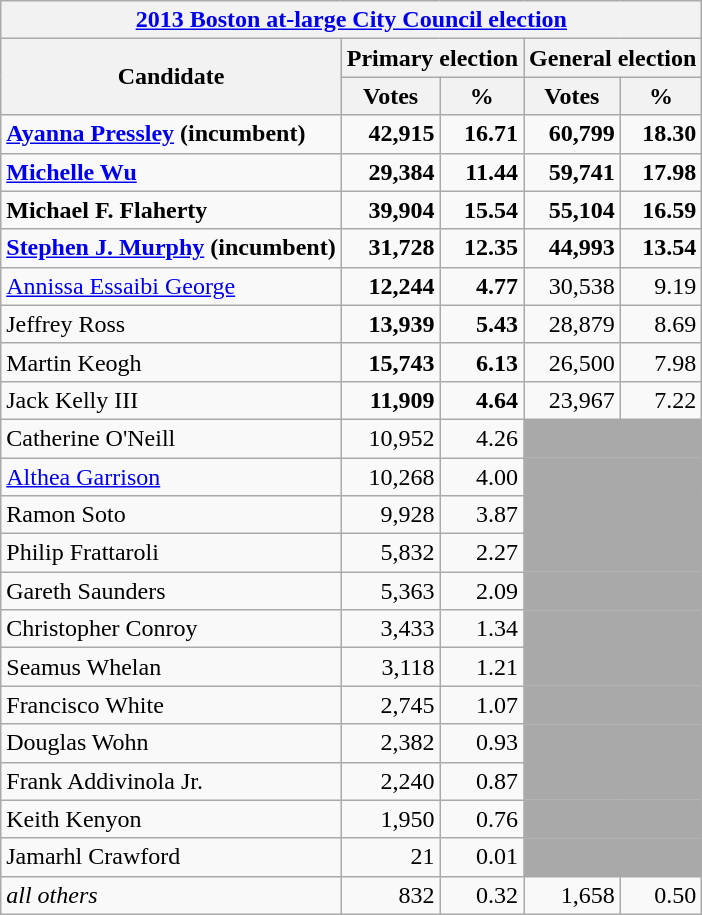<table class=wikitable>
<tr>
<th colspan=5><a href='#'>2013 Boston at-large City Council election</a></th>
</tr>
<tr>
<th colspan=1 rowspan=2>Candidate</th>
<th colspan=2><strong>Primary election</strong></th>
<th colspan=2><strong>General election</strong></th>
</tr>
<tr>
<th>Votes</th>
<th>%</th>
<th>Votes</th>
<th>%</th>
</tr>
<tr>
<td><strong><a href='#'>Ayanna Pressley</a> (incumbent) </strong></td>
<td align="right"><strong>42,915</strong></td>
<td align="right"><strong>16.71</strong></td>
<td align="right"><strong>60,799</strong></td>
<td align="right"><strong>18.30</strong></td>
</tr>
<tr>
<td><strong><a href='#'>Michelle Wu</a></strong></td>
<td align="right"><strong>29,384</strong></td>
<td align="right"><strong>11.44</strong></td>
<td align="right"><strong>59,741</strong></td>
<td align="right"><strong>17.98</strong></td>
</tr>
<tr>
<td><strong>Michael F. Flaherty</strong></td>
<td align="right"><strong>39,904</strong></td>
<td align="right"><strong>15.54</strong></td>
<td align="right"><strong>55,104</strong></td>
<td align="right"><strong>16.59</strong></td>
</tr>
<tr>
<td><strong><a href='#'>Stephen J. Murphy</a> (incumbent)</strong></td>
<td align="right"><strong>31,728</strong></td>
<td align="right"><strong>12.35</strong></td>
<td align="right"><strong>44,993</strong></td>
<td align="right"><strong>13.54</strong></td>
</tr>
<tr>
<td><a href='#'>Annissa Essaibi George</a></td>
<td align="right"><strong>12,244</strong></td>
<td align="right"><strong>4.77</strong></td>
<td align="right">30,538</td>
<td align="right">9.19</td>
</tr>
<tr>
<td>Jeffrey Ross</td>
<td align="right"><strong>13,939</strong></td>
<td align="right"><strong>5.43</strong></td>
<td align="right">28,879</td>
<td align="right">8.69</td>
</tr>
<tr>
<td>Martin Keogh</td>
<td align="right"><strong>15,743</strong></td>
<td align="right"><strong>6.13</strong></td>
<td align="right">26,500</td>
<td align="right">7.98</td>
</tr>
<tr>
<td>Jack Kelly III</td>
<td align="right"><strong>11,909</strong></td>
<td align="right"><strong>4.64</strong></td>
<td align="right">23,967</td>
<td align="right">7.22</td>
</tr>
<tr>
<td>Catherine O'Neill</td>
<td align="right">10,952</td>
<td align="right">4.26</td>
<td colspan=2 bgcolor=darkgray> </td>
</tr>
<tr>
<td><a href='#'>Althea Garrison</a></td>
<td align="right">10,268</td>
<td align="right">4.00</td>
<td colspan=2 bgcolor=darkgray> </td>
</tr>
<tr>
<td>Ramon Soto</td>
<td align="right">9,928</td>
<td align="right">3.87</td>
<td colspan=2 bgcolor=darkgray> </td>
</tr>
<tr>
<td>Philip Frattaroli</td>
<td align="right">5,832</td>
<td align="right">2.27</td>
<td colspan=2 bgcolor=darkgray> </td>
</tr>
<tr>
<td>Gareth Saunders</td>
<td align="right">5,363</td>
<td align="right">2.09</td>
<td colspan=2 bgcolor=darkgray> </td>
</tr>
<tr>
<td>Christopher Conroy</td>
<td align="right">3,433</td>
<td align="right">1.34</td>
<td colspan=2 bgcolor=darkgray> </td>
</tr>
<tr>
<td>Seamus Whelan</td>
<td align="right">3,118</td>
<td align="right">1.21</td>
<td colspan=2 bgcolor=darkgray> </td>
</tr>
<tr>
<td>Francisco White</td>
<td align="right">2,745</td>
<td align="right">1.07</td>
<td colspan=2 bgcolor=darkgray> </td>
</tr>
<tr>
<td>Douglas Wohn</td>
<td align="right">2,382</td>
<td align="right">0.93</td>
<td colspan=2 bgcolor=darkgray> </td>
</tr>
<tr>
<td>Frank Addivinola Jr.</td>
<td align="right">2,240</td>
<td align="right">0.87</td>
<td colspan=2 bgcolor=darkgray> </td>
</tr>
<tr>
<td>Keith Kenyon</td>
<td align="right">1,950</td>
<td align="right">0.76</td>
<td colspan=2 bgcolor=darkgray> </td>
</tr>
<tr>
<td>Jamarhl Crawford</td>
<td align="right">21</td>
<td align="right">0.01</td>
<td colspan=2 bgcolor=darkgray> </td>
</tr>
<tr>
<td><em>all others</em></td>
<td align="right">832</td>
<td align="right">0.32</td>
<td align="right">1,658</td>
<td align="right">0.50</td>
</tr>
</table>
